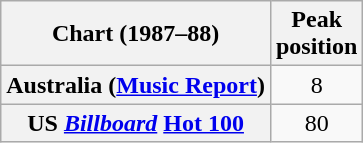<table class="wikitable sortable plainrowheaders" style="text-align:center">
<tr>
<th>Chart (1987–88)</th>
<th>Peak<br>position</th>
</tr>
<tr>
<th scope="row">Australia (<a href='#'>Music Report</a>)</th>
<td style="text-align:center;">8</td>
</tr>
<tr>
<th scope="row">US <em><a href='#'>Billboard</a></em> <a href='#'>Hot 100</a></th>
<td style="text-align:center;">80</td>
</tr>
</table>
